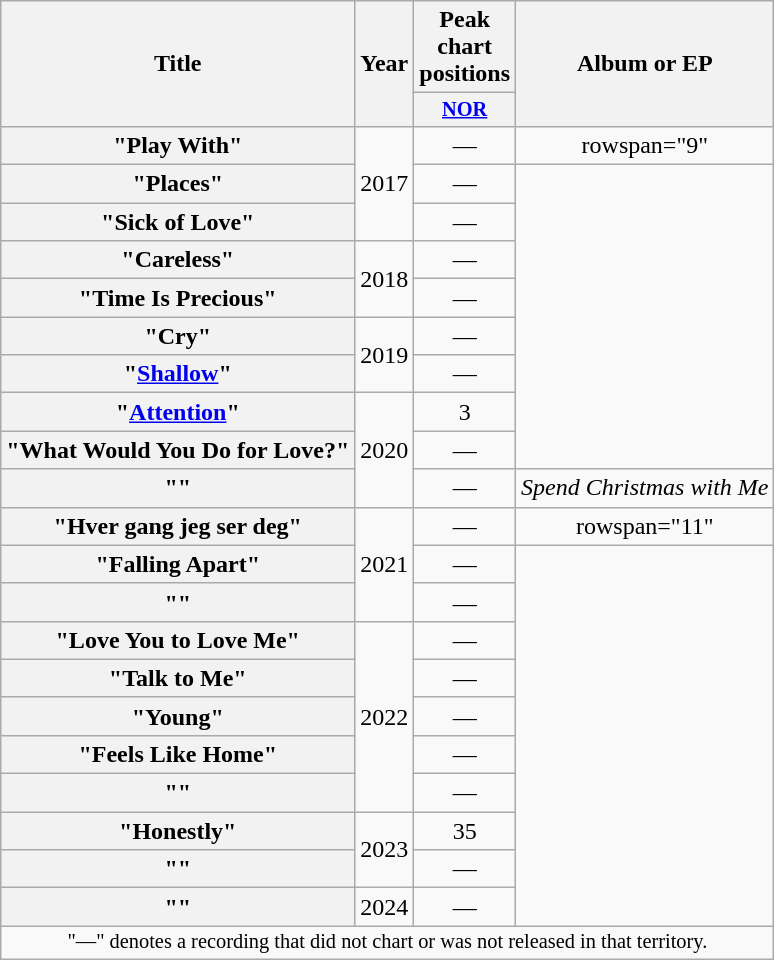<table class="wikitable plainrowheaders" style="text-align:center;">
<tr>
<th scope="col" rowspan="2">Title</th>
<th scope="col" rowspan="2">Year</th>
<th scope="col" colspan="1">Peak chart positions</th>
<th scope="col" rowspan="2">Album or EP</th>
</tr>
<tr>
<th scope="col" style="width:3em;font-size:85%;"><a href='#'>NOR</a><br></th>
</tr>
<tr>
<th scope="row">"Play With"</th>
<td rowspan="3">2017</td>
<td>—</td>
<td>rowspan="9" </td>
</tr>
<tr>
<th scope="row">"Places"</th>
<td>—</td>
</tr>
<tr>
<th scope="row">"Sick of Love"</th>
<td>—</td>
</tr>
<tr>
<th scope="row">"Careless"</th>
<td rowspan="2">2018</td>
<td>—</td>
</tr>
<tr>
<th scope="row">"Time Is Precious"</th>
<td>—</td>
</tr>
<tr>
<th scope="row">"Cry"</th>
<td rowspan="2">2019</td>
<td>—</td>
</tr>
<tr>
<th scope="row">"<a href='#'>Shallow</a>"<br></th>
<td>—</td>
</tr>
<tr>
<th scope="row">"<a href='#'>Attention</a>"</th>
<td rowspan="3">2020</td>
<td>3</td>
</tr>
<tr>
<th scope="row">"What Would You Do for Love?"</th>
<td>—</td>
</tr>
<tr>
<th scope="row">""<br></th>
<td>—</td>
<td><em>Spend Christmas with Me</em></td>
</tr>
<tr>
<th scope="row">"Hver gang jeg ser deg"<br></th>
<td rowspan="3">2021</td>
<td>—</td>
<td>rowspan="11" </td>
</tr>
<tr>
<th scope="row">"Falling Apart"</th>
<td>—</td>
</tr>
<tr>
<th scope="row">""</th>
<td>—</td>
</tr>
<tr>
<th scope="row">"Love You to Love Me"</th>
<td rowspan="5">2022</td>
<td>—</td>
</tr>
<tr>
<th scope="row">"Talk to Me"</th>
<td>—</td>
</tr>
<tr>
<th scope="row">"Young"</th>
<td>—</td>
</tr>
<tr>
<th scope="row">"Feels Like Home"</th>
<td>—</td>
</tr>
<tr>
<th scope="row ">""</th>
<td>—</td>
</tr>
<tr>
<th scope="row">"Honestly"</th>
<td rowspan="2">2023</td>
<td>35</td>
</tr>
<tr>
<th scope="row">""</th>
<td>—</td>
</tr>
<tr>
<th scope="row">""</th>
<td>2024</td>
<td>—</td>
</tr>
<tr>
<td style="font-size:85%;" colspan="22">"—" denotes a recording that did not chart or was not released in that territory.</td>
</tr>
</table>
